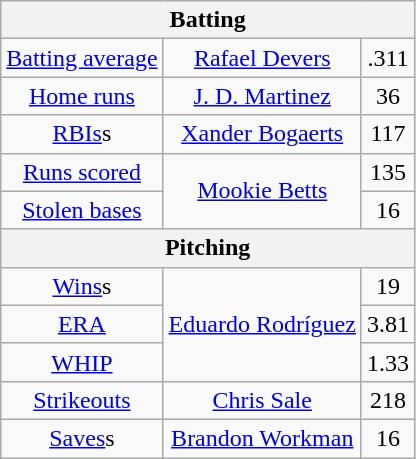<table class="wikitable" style="text-align:center; font-size: 100%;">
<tr>
<th colspan=3>Batting</th>
</tr>
<tr>
<td><a href='#'>Batting average</a></td>
<td><a href='#'>Rafael Devers</a></td>
<td>.311</td>
</tr>
<tr>
<td><a href='#'>Home runs</a></td>
<td><a href='#'>J. D. Martinez</a></td>
<td>36</td>
</tr>
<tr>
<td><a href='#'>RBIs</a>s</td>
<td><a href='#'>Xander Bogaerts</a></td>
<td>117</td>
</tr>
<tr>
<td><a href='#'>Runs scored</a></td>
<td rowspan=2><a href='#'>Mookie Betts</a></td>
<td>135</td>
</tr>
<tr>
<td><a href='#'>Stolen bases</a></td>
<td>16</td>
</tr>
<tr>
<th colspan=3>Pitching</th>
</tr>
<tr>
<td><a href='#'>Wins</a>s</td>
<td rowspan=3><a href='#'>Eduardo Rodríguez</a></td>
<td>19</td>
</tr>
<tr>
<td><a href='#'>ERA</a></td>
<td>3.81</td>
</tr>
<tr>
<td><a href='#'>WHIP</a></td>
<td>1.33</td>
</tr>
<tr>
<td><a href='#'>Strikeouts</a></td>
<td><a href='#'>Chris Sale</a></td>
<td>218</td>
</tr>
<tr>
<td><a href='#'>Saves</a>s</td>
<td><a href='#'>Brandon Workman</a></td>
<td>16</td>
</tr>
</table>
